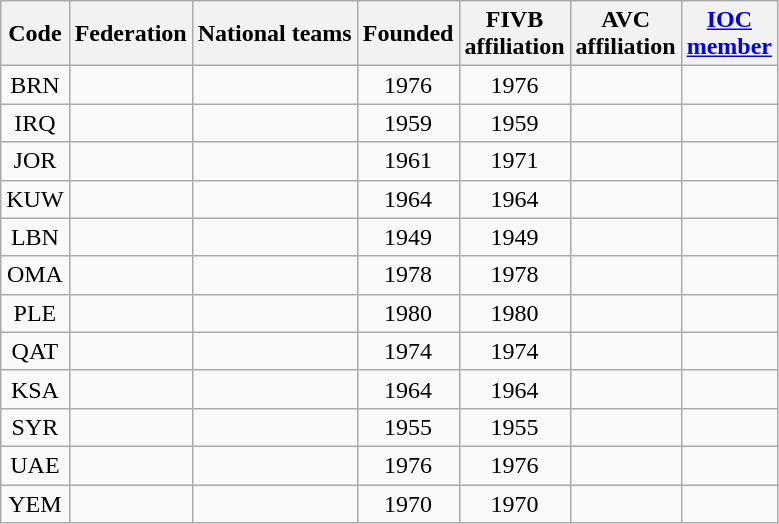<table class="wikitable sortable" style="text-align:center">
<tr>
<th>Code</th>
<th>Federation</th>
<th class="unsortable">National teams</th>
<th>Founded</th>
<th>FIVB<br>affiliation</th>
<th>AVC<br>affiliation</th>
<th><a href='#'>IOC</a><br><a href='#'>member</a></th>
</tr>
<tr>
<td>BRN</td>
<td style="text-align:left"></td>
<td></td>
<td>1976</td>
<td>1976</td>
<td></td>
<td></td>
</tr>
<tr>
<td>IRQ</td>
<td style="text-align:left"></td>
<td></td>
<td>1959</td>
<td>1959</td>
<td></td>
<td></td>
</tr>
<tr>
<td>JOR</td>
<td style="text-align:left"></td>
<td></td>
<td>1961</td>
<td>1971</td>
<td></td>
<td></td>
</tr>
<tr>
<td>KUW</td>
<td style="text-align:left"></td>
<td></td>
<td>1964</td>
<td>1964</td>
<td></td>
<td></td>
</tr>
<tr>
<td>LBN</td>
<td style="text-align:left"></td>
<td></td>
<td>1949</td>
<td>1949</td>
<td></td>
<td></td>
</tr>
<tr>
<td>OMA</td>
<td style="text-align:left"></td>
<td></td>
<td>1978</td>
<td>1978</td>
<td></td>
<td></td>
</tr>
<tr>
<td>PLE</td>
<td style="text-align:left"></td>
<td></td>
<td>1980</td>
<td>1980</td>
<td></td>
<td></td>
</tr>
<tr>
<td>QAT</td>
<td style="text-align:left"></td>
<td></td>
<td>1974</td>
<td>1974</td>
<td></td>
<td></td>
</tr>
<tr>
<td>KSA</td>
<td style="text-align:left"></td>
<td></td>
<td>1964</td>
<td>1964</td>
<td></td>
<td></td>
</tr>
<tr>
<td>SYR</td>
<td style="text-align:left"></td>
<td></td>
<td>1955</td>
<td>1955</td>
<td></td>
<td></td>
</tr>
<tr>
<td>UAE</td>
<td style="text-align:left"></td>
<td></td>
<td>1976</td>
<td>1976</td>
<td></td>
<td></td>
</tr>
<tr>
<td>YEM</td>
<td style="text-align:left"></td>
<td></td>
<td>1970</td>
<td>1970</td>
<td></td>
<td></td>
</tr>
</table>
